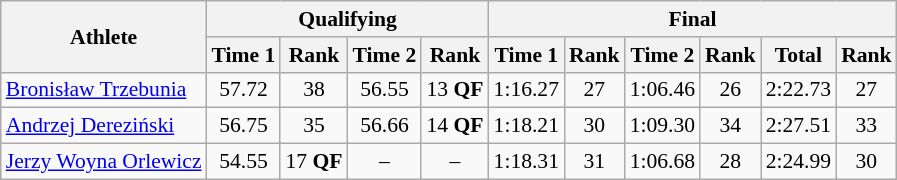<table class="wikitable" style="font-size:90%">
<tr>
<th rowspan="2">Athlete</th>
<th colspan="4">Qualifying</th>
<th colspan="6">Final</th>
</tr>
<tr>
<th>Time 1</th>
<th>Rank</th>
<th>Time 2</th>
<th>Rank</th>
<th>Time 1</th>
<th>Rank</th>
<th>Time 2</th>
<th>Rank</th>
<th>Total</th>
<th>Rank</th>
</tr>
<tr>
<td><a href='#'>Bronisław Trzebunia</a></td>
<td align="center">57.72</td>
<td align="center">38</td>
<td align="center">56.55</td>
<td align="center">13 <strong>QF</strong></td>
<td align="center">1:16.27</td>
<td align="center">27</td>
<td align="center">1:06.46</td>
<td align="center">26</td>
<td align="center">2:22.73</td>
<td align="center">27</td>
</tr>
<tr>
<td><a href='#'>Andrzej Dereziński</a></td>
<td align="center">56.75</td>
<td align="center">35</td>
<td align="center">56.66</td>
<td align="center">14 <strong>QF</strong></td>
<td align="center">1:18.21</td>
<td align="center">30</td>
<td align="center">1:09.30</td>
<td align="center">34</td>
<td align="center">2:27.51</td>
<td align="center">33</td>
</tr>
<tr>
<td><a href='#'>Jerzy Woyna Orlewicz</a></td>
<td align="center">54.55</td>
<td align="center">17 <strong>QF</strong></td>
<td align="center">–</td>
<td align="center">–</td>
<td align="center">1:18.31</td>
<td align="center">31</td>
<td align="center">1:06.68</td>
<td align="center">28</td>
<td align="center">2:24.99</td>
<td align="center">30</td>
</tr>
</table>
